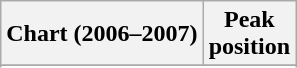<table class="wikitable sortable plainrowheaders" style="text-align:center">
<tr>
<th scope="col">Chart (2006–2007)</th>
<th scope="col">Peak<br>position</th>
</tr>
<tr>
</tr>
<tr>
</tr>
</table>
